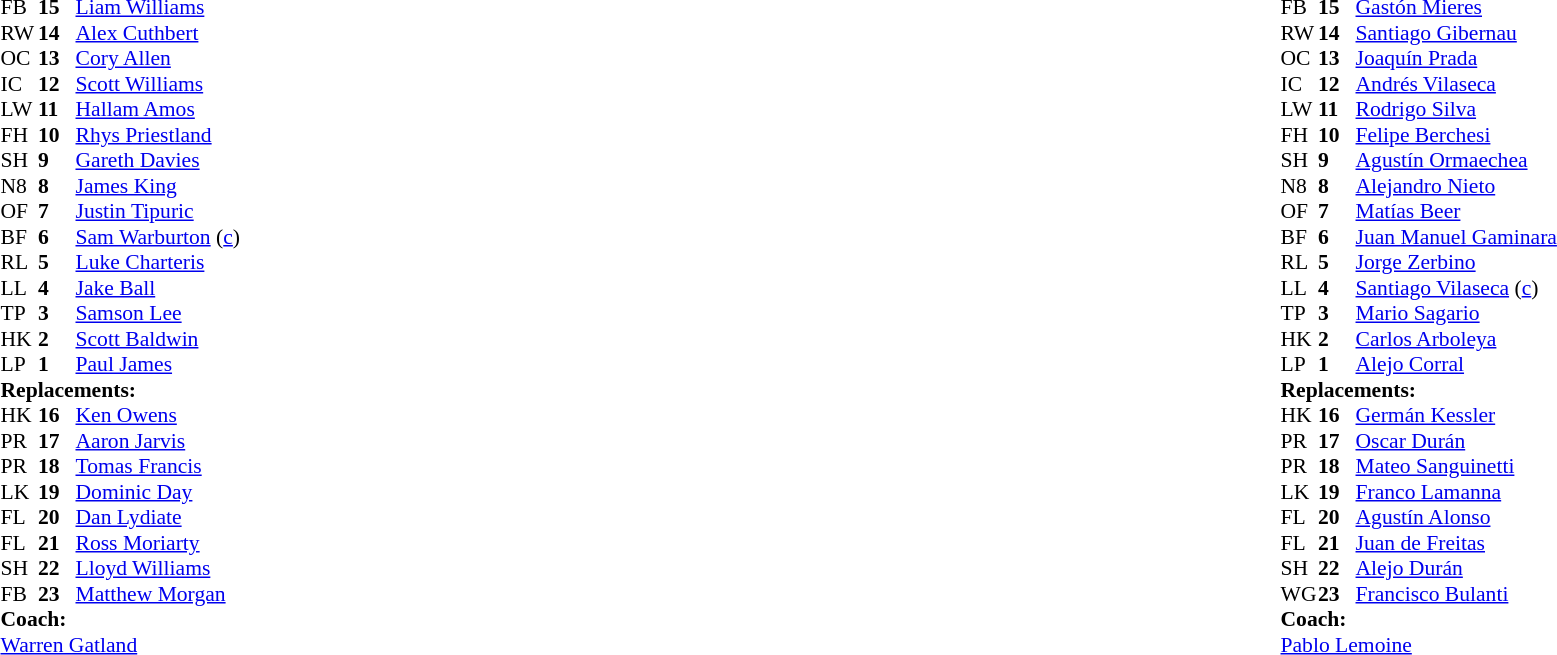<table style="width:100%">
<tr>
<td style="vertical-align:top; width:50%"><br><table style="font-size: 90%" cellspacing="0" cellpadding="0">
<tr>
<th width="25"></th>
<th width="25"></th>
</tr>
<tr>
<td>FB</td>
<td><strong>15</strong></td>
<td><a href='#'>Liam Williams</a></td>
<td></td>
<td></td>
</tr>
<tr>
<td>RW</td>
<td><strong>14</strong></td>
<td><a href='#'>Alex Cuthbert</a></td>
</tr>
<tr>
<td>OC</td>
<td><strong>13</strong></td>
<td><a href='#'>Cory Allen</a></td>
<td></td>
<td></td>
</tr>
<tr>
<td>IC</td>
<td><strong>12</strong></td>
<td><a href='#'>Scott Williams</a></td>
</tr>
<tr>
<td>LW</td>
<td><strong>11</strong></td>
<td><a href='#'>Hallam Amos</a></td>
</tr>
<tr>
<td>FH</td>
<td><strong>10</strong></td>
<td><a href='#'>Rhys Priestland</a></td>
</tr>
<tr>
<td>SH</td>
<td><strong>9</strong></td>
<td><a href='#'>Gareth Davies</a></td>
</tr>
<tr>
<td>N8</td>
<td><strong>8</strong></td>
<td><a href='#'>James King</a></td>
<td></td>
<td></td>
<td></td>
</tr>
<tr>
<td>OF</td>
<td><strong>7</strong></td>
<td><a href='#'>Justin Tipuric</a></td>
</tr>
<tr>
<td>BF</td>
<td><strong>6</strong></td>
<td><a href='#'>Sam Warburton</a> (<a href='#'>c</a>)</td>
<td></td>
<td></td>
</tr>
<tr>
<td>RL</td>
<td><strong>5</strong></td>
<td><a href='#'>Luke Charteris</a></td>
<td></td>
<td></td>
</tr>
<tr>
<td>LL</td>
<td><strong>4</strong></td>
<td><a href='#'>Jake Ball</a></td>
</tr>
<tr>
<td>TP</td>
<td><strong>3</strong></td>
<td><a href='#'>Samson Lee</a></td>
<td></td>
<td></td>
</tr>
<tr>
<td>HK</td>
<td><strong>2</strong></td>
<td><a href='#'>Scott Baldwin</a></td>
<td></td>
<td></td>
</tr>
<tr>
<td>LP</td>
<td><strong>1</strong></td>
<td><a href='#'>Paul James</a></td>
<td></td>
<td></td>
</tr>
<tr>
<td colspan=3><strong>Replacements:</strong></td>
</tr>
<tr>
<td>HK</td>
<td><strong>16</strong></td>
<td><a href='#'>Ken Owens</a></td>
<td></td>
<td></td>
</tr>
<tr>
<td>PR</td>
<td><strong>17</strong></td>
<td><a href='#'>Aaron Jarvis</a></td>
<td></td>
<td></td>
</tr>
<tr>
<td>PR</td>
<td><strong>18</strong></td>
<td><a href='#'>Tomas Francis</a></td>
<td></td>
<td></td>
</tr>
<tr>
<td>LK</td>
<td><strong>19</strong></td>
<td><a href='#'>Dominic Day</a></td>
<td></td>
<td></td>
</tr>
<tr>
<td>FL</td>
<td><strong>20</strong></td>
<td><a href='#'>Dan Lydiate</a></td>
<td></td>
<td></td>
<td></td>
</tr>
<tr>
<td>FL</td>
<td><strong>21</strong></td>
<td><a href='#'>Ross Moriarty</a></td>
<td></td>
<td></td>
</tr>
<tr>
<td>SH</td>
<td><strong>22</strong></td>
<td><a href='#'>Lloyd Williams</a></td>
<td></td>
<td></td>
</tr>
<tr>
<td>FB</td>
<td><strong>23</strong></td>
<td><a href='#'>Matthew Morgan</a></td>
<td></td>
<td></td>
</tr>
<tr>
<td colspan=3><strong>Coach:</strong></td>
</tr>
<tr>
<td colspan="4"> <a href='#'>Warren Gatland</a></td>
</tr>
</table>
</td>
<td style="vertical-align:top"></td>
<td style="vertical-align:top; width:50%"><br><table style="font-size: 90%" cellspacing="0" cellpadding="0" align="center">
<tr>
<th width="25"></th>
<th width="25"></th>
</tr>
<tr>
<td>FB</td>
<td><strong>15</strong></td>
<td><a href='#'>Gastón Mieres</a></td>
</tr>
<tr>
<td>RW</td>
<td><strong>14</strong></td>
<td><a href='#'>Santiago Gibernau</a></td>
</tr>
<tr>
<td>OC</td>
<td><strong>13</strong></td>
<td><a href='#'>Joaquín Prada</a></td>
</tr>
<tr>
<td>IC</td>
<td><strong>12</strong></td>
<td><a href='#'>Andrés Vilaseca</a></td>
<td></td>
<td></td>
</tr>
<tr>
<td>LW</td>
<td><strong>11</strong></td>
<td><a href='#'>Rodrigo Silva</a></td>
</tr>
<tr>
<td>FH</td>
<td><strong>10</strong></td>
<td><a href='#'>Felipe Berchesi</a></td>
</tr>
<tr>
<td>SH</td>
<td><strong>9</strong></td>
<td><a href='#'>Agustín Ormaechea</a></td>
<td></td>
<td></td>
</tr>
<tr>
<td>N8</td>
<td><strong>8</strong></td>
<td><a href='#'>Alejandro Nieto</a></td>
</tr>
<tr>
<td>OF</td>
<td><strong>7</strong></td>
<td><a href='#'>Matías Beer</a></td>
<td></td>
<td></td>
</tr>
<tr>
<td>BF</td>
<td><strong>6</strong></td>
<td><a href='#'>Juan Manuel Gaminara</a></td>
</tr>
<tr>
<td>RL</td>
<td><strong>5</strong></td>
<td><a href='#'>Jorge Zerbino</a></td>
<td></td>
<td></td>
</tr>
<tr>
<td>LL</td>
<td><strong>4</strong></td>
<td><a href='#'>Santiago Vilaseca</a> (<a href='#'>c</a>)</td>
<td></td>
<td></td>
</tr>
<tr>
<td>TP</td>
<td><strong>3</strong></td>
<td><a href='#'>Mario Sagario</a></td>
<td></td>
<td></td>
</tr>
<tr>
<td>HK</td>
<td><strong>2</strong></td>
<td><a href='#'>Carlos Arboleya</a></td>
<td></td>
<td></td>
</tr>
<tr>
<td>LP</td>
<td><strong>1</strong></td>
<td><a href='#'>Alejo Corral</a></td>
<td></td>
<td></td>
</tr>
<tr>
<td colspan=3><strong>Replacements:</strong></td>
</tr>
<tr>
<td>HK</td>
<td><strong>16</strong></td>
<td><a href='#'>Germán Kessler</a></td>
<td></td>
<td></td>
</tr>
<tr>
<td>PR</td>
<td><strong>17</strong></td>
<td><a href='#'>Oscar Durán</a></td>
<td></td>
<td></td>
</tr>
<tr>
<td>PR</td>
<td><strong>18</strong></td>
<td><a href='#'>Mateo Sanguinetti</a></td>
<td></td>
<td></td>
</tr>
<tr>
<td>LK</td>
<td><strong>19</strong></td>
<td><a href='#'>Franco Lamanna</a></td>
<td></td>
<td></td>
</tr>
<tr>
<td>FL</td>
<td><strong>20</strong></td>
<td><a href='#'>Agustín Alonso</a></td>
<td></td>
<td></td>
</tr>
<tr>
<td>FL</td>
<td><strong>21</strong></td>
<td><a href='#'>Juan de Freitas</a></td>
<td></td>
<td></td>
</tr>
<tr>
<td>SH</td>
<td><strong>22</strong></td>
<td><a href='#'>Alejo Durán</a></td>
<td></td>
<td></td>
</tr>
<tr>
<td>WG</td>
<td><strong>23</strong></td>
<td><a href='#'>Francisco Bulanti</a></td>
<td></td>
<td></td>
</tr>
<tr>
<td colspan=3><strong>Coach:</strong></td>
</tr>
<tr>
<td colspan="4"> <a href='#'>Pablo Lemoine</a></td>
</tr>
</table>
</td>
</tr>
</table>
